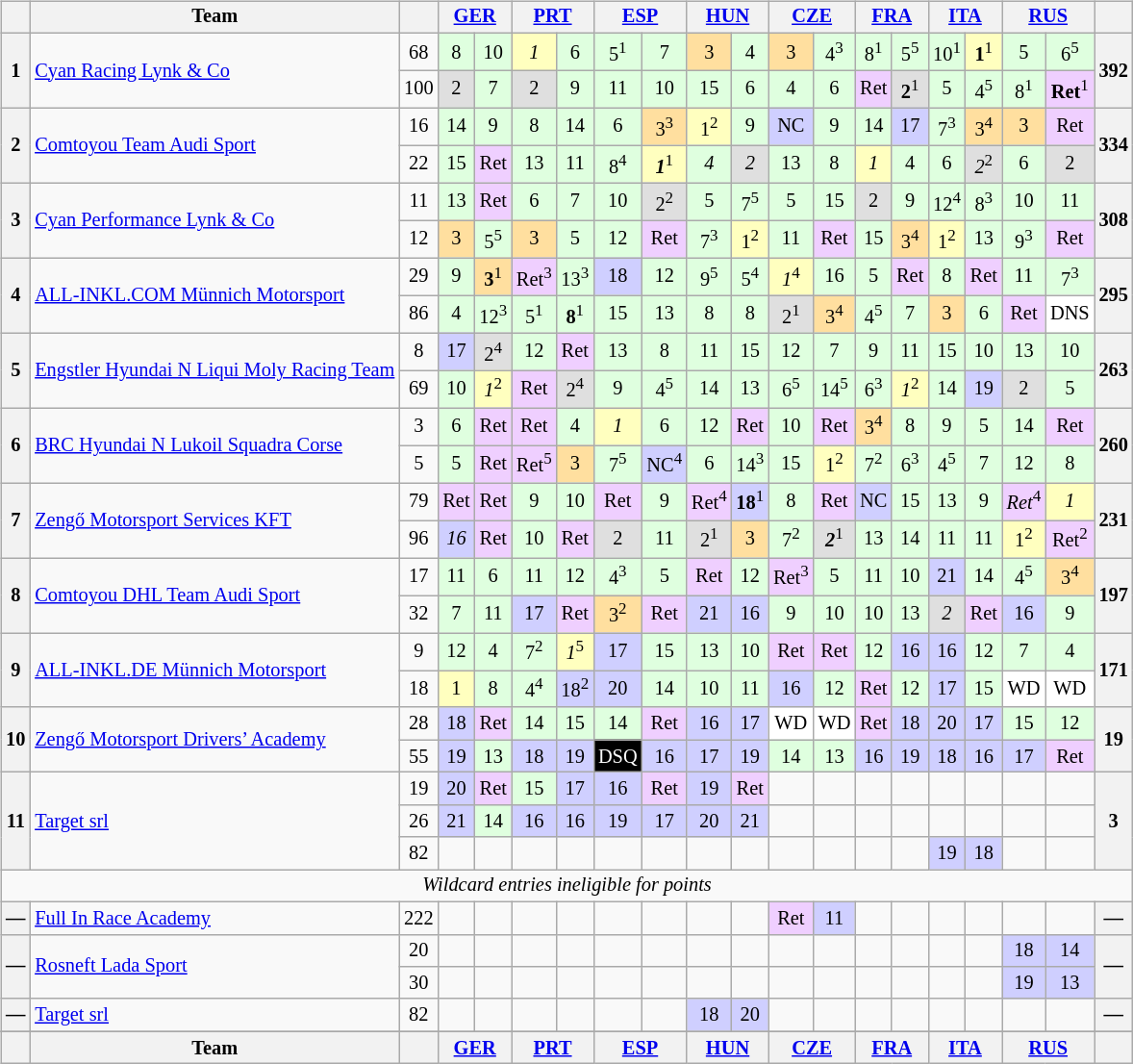<table>
<tr>
<td><br><table class="wikitable" style="font-size:85%; text-align:center">
<tr>
<th></th>
<th>Team</th>
<th></th>
<th colspan=2><a href='#'>GER</a><br></th>
<th colspan=2><a href='#'>PRT</a><br></th>
<th colspan=2><a href='#'>ESP</a><br></th>
<th colspan=2><a href='#'>HUN</a><br></th>
<th colspan=2><a href='#'>CZE</a><br></th>
<th colspan=2><a href='#'>FRA</a><br></th>
<th colspan=2><a href='#'>ITA</a><br></th>
<th colspan=2><a href='#'>RUS</a><br></th>
<th></th>
</tr>
<tr>
<th rowspan=2>1</th>
<td rowspan=2 align=left> <a href='#'>Cyan Racing Lynk & Co</a></td>
<td>68</td>
<td style="background:#dfffdf;">8</td>
<td style="background:#dfffdf;">10</td>
<td style="background:#ffffbf;"><em>1</em></td>
<td style="background:#dfffdf;">6</td>
<td style="background:#dfffdf;">5<sup>1</sup></td>
<td style="background:#dfffdf;">7</td>
<td style="background:#ffdf9f;">3</td>
<td style="background:#dfffdf;">4</td>
<td style="background:#ffdf9f;">3</td>
<td style="background:#dfffdf;">4<sup>3</sup></td>
<td style="background:#dfffdf;">8<sup>1</sup></td>
<td style="background:#dfffdf;">5<sup>5</sup></td>
<td style="background:#dfffdf;">10<sup>1</sup></td>
<td style="background:#ffffbf;"><strong>1</strong><sup>1</sup></td>
<td style="background:#dfffdf;">5</td>
<td style="background:#dfffdf;">6<sup>5</sup></td>
<th rowspan=2>392</th>
</tr>
<tr>
<td>100</td>
<td style="background:#dfdfdf;">2</td>
<td style="background:#dfffdf;">7</td>
<td style="background:#dfdfdf;">2</td>
<td style="background:#dfffdf;">9</td>
<td style="background:#dfffdf;">11</td>
<td style="background:#dfffdf;">10</td>
<td style="background:#dfffdf;">15</td>
<td style="background:#dfffdf;">6</td>
<td style="background:#dfffdf;">4</td>
<td style="background:#dfffdf;">6</td>
<td style="background:#efcfff;">Ret</td>
<td style="background:#dfdfdf;"><strong>2</strong><sup>1</sup></td>
<td style="background:#dfffdf;">5</td>
<td style="background:#dfffdf;">4<sup>5</sup></td>
<td style="background:#dfffdf;">8<sup>1</sup></td>
<td style="background:#efcfff;"><strong>Ret</strong><sup>1</sup></td>
</tr>
<tr>
<th rowspan=2>2</th>
<td rowspan=2 align=left> <a href='#'>Comtoyou Team Audi Sport</a></td>
<td>16</td>
<td style="background:#dfffdf;">14</td>
<td style="background:#dfffdf;">9</td>
<td style="background:#dfffdf;">8</td>
<td style="background:#dfffdf;">14</td>
<td style="background:#dfffdf;">6</td>
<td style="background:#ffdf9f;">3<sup>3</sup></td>
<td style="background:#ffffbf;">1<sup>2</sup></td>
<td style="background:#dfffdf;">9</td>
<td style="background:#cfcfff;">NC</td>
<td style="background:#dfffdf;">9</td>
<td style="background:#dfffdf;">14</td>
<td style="background:#cfcfff;">17</td>
<td style="background:#dfffdf;">7<sup>3</sup></td>
<td style="background:#ffdf9f;">3<sup>4</sup></td>
<td style="background:#ffdf9f;">3</td>
<td style="background:#efcfff;">Ret</td>
<th rowspan=2>334</th>
</tr>
<tr>
<td>22</td>
<td style="background:#dfffdf;">15</td>
<td style="background:#efcfff;">Ret</td>
<td style="background:#dfffdf;">13</td>
<td style="background:#dfffdf;">11</td>
<td style="background:#dfffdf;">8<sup>4</sup></td>
<td style="background:#ffffbf;"><strong><em>1</em></strong><sup>1</sup></td>
<td style="background:#dfffdf;"><em>4</em></td>
<td style="background:#dfdfdf;"><em>2</em></td>
<td style="background:#dfffdf;">13</td>
<td style="background:#dfffdf;">8</td>
<td style="background:#ffffbf;"><em>1</em></td>
<td style="background:#dfffdf;">4</td>
<td style="background:#dfffdf;">6</td>
<td style="background:#dfdfdf;"><em>2</em><sup>2</sup></td>
<td style="background:#dfffdf;">6</td>
<td style="background:#dfdfdf;">2</td>
</tr>
<tr>
<th rowspan=2>3</th>
<td rowspan=2 align=left> <a href='#'>Cyan Performance Lynk & Co</a></td>
<td>11</td>
<td style="background:#dfffdf;">13</td>
<td style="background:#efcfff;">Ret</td>
<td style="background:#dfffdf;">6</td>
<td style="background:#dfffdf;">7</td>
<td style="background:#dfffdf;">10</td>
<td style="background:#dfdfdf;">2<sup>2</sup></td>
<td style="background:#dfffdf;">5</td>
<td style="background:#dfffdf;">7<sup>5</sup></td>
<td style="background:#dfffdf;">5</td>
<td style="background:#dfffdf;">15</td>
<td style="background:#dfdfdf;">2</td>
<td style="background:#dfffdf;">9</td>
<td style="background:#dfffdf;">12<sup>4</sup></td>
<td style="background:#dfffdf;">8<sup>3</sup></td>
<td style="background:#dfffdf;">10</td>
<td style="background:#dfffdf;">11</td>
<th rowspan=2>308</th>
</tr>
<tr>
<td>12</td>
<td style="background:#ffdf9f;">3</td>
<td style="background:#dfffdf;">5<sup>5</sup></td>
<td style="background:#ffdf9f;">3</td>
<td style="background:#dfffdf;">5</td>
<td style="background:#dfffdf;">12</td>
<td style="background:#efcfff;">Ret</td>
<td style="background:#dfffdf;">7<sup>3</sup></td>
<td style="background:#ffffbf;">1<sup>2</sup></td>
<td style="background:#dfffdf;">11</td>
<td style="background:#efcfff;">Ret</td>
<td style="background:#dfffdf;">15</td>
<td style="background:#ffdf9f;">3<sup>4</sup></td>
<td style="background:#ffffbf;">1<sup>2</sup></td>
<td style="background:#dfffdf;">13</td>
<td style="background:#dfffdf;">9<sup>3</sup></td>
<td style="background:#efcfff;">Ret</td>
</tr>
<tr>
<th rowspan=2>4</th>
<td rowspan=2 align=left> <a href='#'>ALL-INKL.COM Münnich Motorsport</a></td>
<td>29</td>
<td style="background:#dfffdf;">9</td>
<td style="background:#ffdf9f;"><strong>3</strong><sup>1</sup></td>
<td style="background:#efcfff;">Ret<sup>3</sup></td>
<td style="background:#dfffdf;">13<sup>3</sup></td>
<td style="background:#cfcfff;">18</td>
<td style="background:#dfffdf;">12</td>
<td style="background:#dfffdf;">9<sup>5</sup></td>
<td style="background:#dfffdf;">5<sup>4</sup></td>
<td style="background:#ffffbf;"><em>1</em><sup>4</sup></td>
<td style="background:#dfffdf;">16</td>
<td style="background:#dfffdf;">5</td>
<td style="background:#efcfff;">Ret</td>
<td style="background:#dfffdf;">8</td>
<td style="background:#efcfff;">Ret</td>
<td style="background:#dfffdf;">11</td>
<td style="background:#dfffdf;">7<sup>3</sup></td>
<th rowspan=2>295</th>
</tr>
<tr>
<td>86</td>
<td style="background:#dfffdf;">4</td>
<td style="background:#dfffdf;">12<sup>3</sup></td>
<td style="background:#dfffdf;">5<sup>1</sup></td>
<td style="background:#dfffdf;"><strong>8</strong><sup>1</sup></td>
<td style="background:#dfffdf;">15</td>
<td style="background:#dfffdf;">13</td>
<td style="background:#dfffdf;">8</td>
<td style="background:#dfffdf;">8</td>
<td style="background:#dfdfdf;">2<sup>1</sup></td>
<td style="background:#ffdf9f;">3<sup>4</sup></td>
<td style="background:#dfffdf;">4<sup>5</sup></td>
<td style="background:#dfffdf;">7</td>
<td style="background:#ffdf9f;">3</td>
<td style="background:#dfffdf;">6</td>
<td style="background:#efcfff;">Ret</td>
<td style="background:#ffffff;">DNS</td>
</tr>
<tr>
<th rowspan=2>5</th>
<td rowspan=2 align=left nowrap> <a href='#'>Engstler Hyundai N Liqui Moly Racing Team</a></td>
<td>8</td>
<td style="background:#cfcfff;">17</td>
<td style="background:#dfdfdf;">2<sup>4</sup></td>
<td style="background:#dfffdf;">12</td>
<td style="background:#efcfff;">Ret</td>
<td style="background:#dfffdf;">13</td>
<td style="background:#dfffdf;">8</td>
<td style="background:#dfffdf;">11</td>
<td style="background:#dfffdf;">15</td>
<td style="background:#dfffdf;">12</td>
<td style="background:#dfffdf;">7</td>
<td style="background:#dfffdf;">9</td>
<td style="background:#dfffdf;">11</td>
<td style="background:#dfffdf;">15</td>
<td style="background:#dfffdf;">10</td>
<td style="background:#dfffdf;">13</td>
<td style="background:#dfffdf;">10</td>
<th rowspan=2>263</th>
</tr>
<tr>
<td>69</td>
<td style="background:#dfffdf;">10</td>
<td style="background:#ffffbf;"><em>1</em><sup>2</sup></td>
<td style="background:#efcfff;">Ret</td>
<td style="background:#dfdfdf;">2<sup>4</sup></td>
<td style="background:#dfffdf;">9</td>
<td style="background:#dfffdf;">4<sup>5</sup></td>
<td style="background:#dfffdf;">14</td>
<td style="background:#dfffdf;">13</td>
<td style="background:#dfffdf;">6<sup>5</sup></td>
<td style="background:#dfffdf;">14<sup>5</sup></td>
<td style="background:#dfffdf;">6<sup>3</sup></td>
<td style="background:#ffffbf;"><em>1</em><sup>2</sup></td>
<td style="background:#dfffdf;">14</td>
<td style="background:#cfcfff;">19</td>
<td style="background:#dfdfdf;">2</td>
<td style="background:#dfffdf;">5</td>
</tr>
<tr>
<th rowspan=2>6</th>
<td rowspan=2 align=left> <a href='#'>BRC Hyundai N Lukoil Squadra Corse</a></td>
<td>3</td>
<td style="background:#dfffdf;">6</td>
<td style="background:#efcfff;">Ret</td>
<td style="background:#efcfff;">Ret</td>
<td style="background:#dfffdf;">4</td>
<td style="background:#ffffbf;"><em>1</em></td>
<td style="background:#dfffdf;">6</td>
<td style="background:#dfffdf;">12</td>
<td style="background:#efcfff;">Ret</td>
<td style="background:#dfffdf;">10</td>
<td style="background:#efcfff;">Ret</td>
<td style="background:#ffdf9f;">3<sup>4</sup></td>
<td style="background:#dfffdf;">8</td>
<td style="background:#dfffdf;">9</td>
<td style="background:#dfffdf;">5</td>
<td style="background:#dfffdf;">14</td>
<td style="background:#efcfff;">Ret</td>
<th rowspan=2>260</th>
</tr>
<tr>
<td>5</td>
<td style="background:#dfffdf;">5</td>
<td style="background:#efcfff;">Ret</td>
<td style="background:#efcfff;">Ret<sup>5</sup></td>
<td style="background:#ffdf9f;">3</td>
<td style="background:#dfffdf;">7<sup>5</sup></td>
<td style="background:#cfcfff;">NC<sup>4</sup></td>
<td style="background:#dfffdf;">6</td>
<td style="background:#dfffdf;">14<sup>3</sup></td>
<td style="background:#dfffdf;">15</td>
<td style="background:#ffffbf;">1<sup>2</sup></td>
<td style="background:#dfffdf;">7<sup>2</sup></td>
<td style="background:#dfffdf;">6<sup>3</sup></td>
<td style="background:#dfffdf;">4<sup>5</sup></td>
<td style="background:#dfffdf;">7</td>
<td style="background:#dfffdf;">12</td>
<td style="background:#dfffdf;">8</td>
</tr>
<tr>
<th rowspan=2>7</th>
<td rowspan=2 align=left> <a href='#'>Zengő Motorsport Services KFT</a></td>
<td>79</td>
<td style="background:#efcfff;">Ret</td>
<td style="background:#efcfff;">Ret</td>
<td style="background:#dfffdf;">9</td>
<td style="background:#dfffdf;">10</td>
<td style="background:#efcfff;">Ret</td>
<td style="background:#dfffdf;">9</td>
<td style="background:#efcfff;">Ret<sup>4</sup></td>
<td style="background:#cfcfff;"><strong>18</strong><sup>1</sup></td>
<td style="background:#dfffdf;">8</td>
<td style="background:#efcfff;">Ret</td>
<td style="background:#cfcfff;">NC</td>
<td style="background:#dfffdf;">15</td>
<td style="background:#dfffdf;">13</td>
<td style="background:#dfffdf;">9</td>
<td style="background:#efcfff;"><em>Ret</em><sup>4</sup></td>
<td style="background:#ffffbf;"><em>1</em></td>
<th rowspan=2>231</th>
</tr>
<tr>
<td>96</td>
<td style="background:#cfcfff;"><em>16</em></td>
<td style="background:#efcfff;">Ret</td>
<td style="background:#dfffdf;">10</td>
<td style="background:#efcfff;">Ret</td>
<td style="background:#dfdfdf;">2</td>
<td style="background:#dfffdf;">11</td>
<td style="background:#dfdfdf;">2<sup>1</sup></td>
<td style="background:#ffdf9f;">3</td>
<td style="background:#dfffdf;">7<sup>2</sup></td>
<td style="background:#dfdfdf;"><strong><em>2</em></strong><sup>1</sup></td>
<td style="background:#dfffdf;">13</td>
<td style="background:#dfffdf;">14</td>
<td style="background:#dfffdf;">11</td>
<td style="background:#dfffdf;">11</td>
<td style="background:#ffffbf;">1<sup>2</sup></td>
<td style="background:#efcfff;">Ret<sup>2</sup></td>
</tr>
<tr>
<th rowspan=2>8</th>
<td rowspan=2 align=left> <a href='#'>Comtoyou DHL Team Audi Sport</a></td>
<td>17</td>
<td style="background:#dfffdf;">11</td>
<td style="background:#dfffdf;">6</td>
<td style="background:#dfffdf;">11</td>
<td style="background:#dfffdf;">12</td>
<td style="background:#dfffdf;">4<sup>3</sup></td>
<td style="background:#dfffdf;">5</td>
<td style="background:#efcfff;">Ret</td>
<td style="background:#dfffdf;">12</td>
<td style="background:#efcfff;">Ret<sup>3</sup></td>
<td style="background:#dfffdf;">5</td>
<td style="background:#dfffdf;">11</td>
<td style="background:#dfffdf;">10</td>
<td style="background:#cfcfff;">21</td>
<td style="background:#dfffdf;">14</td>
<td style="background:#dfffdf;">4<sup>5</sup></td>
<td style="background:#ffdf9f;">3<sup>4</sup></td>
<th rowspan=2>197</th>
</tr>
<tr>
<td>32</td>
<td style="background:#dfffdf;">7</td>
<td style="background:#dfffdf;">11</td>
<td style="background:#cfcfff;">17</td>
<td style="background:#efcfff;">Ret</td>
<td style="background:#ffdf9f;">3<sup>2</sup></td>
<td style="background:#efcfff;">Ret</td>
<td style="background:#cfcfff;">21</td>
<td style="background:#cfcfff;">16</td>
<td style="background:#dfffdf;">9</td>
<td style="background:#dfffdf;">10</td>
<td style="background:#dfffdf;">10</td>
<td style="background:#dfffdf;">13</td>
<td style="background:#dfdfdf;"><em>2</em></td>
<td style="background:#efcfff;">Ret</td>
<td style="background:#cfcfff;">16</td>
<td style="background:#dfffdf;">9</td>
</tr>
<tr>
<th rowspan=2>9</th>
<td rowspan=2 align=left> <a href='#'>ALL-INKL.DE Münnich Motorsport</a></td>
<td>9</td>
<td style="background:#dfffdf;">12</td>
<td style="background:#dfffdf;">4</td>
<td style="background:#dfffdf;">7<sup>2</sup></td>
<td style="background:#ffffbf;"><em>1</em><sup>5</sup></td>
<td style="background:#cfcfff;">17</td>
<td style="background:#dfffdf;">15</td>
<td style="background:#dfffdf;">13</td>
<td style="background:#dfffdf;">10</td>
<td style="background:#efcfff;">Ret</td>
<td style="background:#efcfff;">Ret</td>
<td style="background:#dfffdf;">12</td>
<td style="background:#cfcfff;">16</td>
<td style="background:#cfcfff;">16</td>
<td style="background:#dfffdf;">12</td>
<td style="background:#dfffdf;">7</td>
<td style="background:#dfffdf;">4</td>
<th rowspan=2>171</th>
</tr>
<tr>
<td>18</td>
<td style="background:#ffffbf;">1</td>
<td style="background:#dfffdf;">8</td>
<td style="background:#dfffdf;">4<sup>4</sup></td>
<td style="background:#cfcfff;">18<sup>2</sup></td>
<td style="background:#cfcfff;">20</td>
<td style="background:#dfffdf;">14</td>
<td style="background:#dfffdf;">10</td>
<td style="background:#dfffdf;">11</td>
<td style="background:#cfcfff;">16</td>
<td style="background:#dfffdf;">12</td>
<td style="background:#efcfff;">Ret</td>
<td style="background:#dfffdf;">12</td>
<td style="background:#cfcfff;">17</td>
<td style="background:#dfffdf;">15</td>
<td style="background:#ffffff;">WD</td>
<td style="background:#ffffff;">WD</td>
</tr>
<tr>
<th rowspan=2>10</th>
<td rowspan=2 align=left> <a href='#'>Zengő Motorsport Drivers’ Academy</a></td>
<td>28</td>
<td style="background:#cfcfff;">18</td>
<td style="background:#efcfff;">Ret</td>
<td style="background:#dfffdf;">14</td>
<td style="background:#dfffdf;">15</td>
<td style="background:#dfffdf;">14</td>
<td style="background:#efcfff;">Ret</td>
<td style="background:#cfcfff;">16</td>
<td style="background:#cfcfff;">17</td>
<td style="background:#ffffff;">WD</td>
<td style="background:#ffffff;">WD</td>
<td style="background:#efcfff;">Ret</td>
<td style="background:#cfcfff;">18</td>
<td style="background:#cfcfff;">20</td>
<td style="background:#cfcfff;">17</td>
<td style="background:#dfffdf;">15</td>
<td style="background:#dfffdf;">12</td>
<th rowspan=2>19</th>
</tr>
<tr>
<td>55</td>
<td style="background:#cfcfff;">19</td>
<td style="background:#dfffdf;">13</td>
<td style="background:#cfcfff;">18</td>
<td style="background:#cfcfff;">19</td>
<td style="background-color:#000000;color:white">DSQ</td>
<td style="background:#cfcfff;">16</td>
<td style="background:#cfcfff;">17</td>
<td style="background:#cfcfff;">19</td>
<td style="background:#dfffdf;">14</td>
<td style="background:#dfffdf;">13</td>
<td style="background:#cfcfff;">16</td>
<td style="background:#cfcfff;">19</td>
<td style="background:#cfcfff;">18</td>
<td style="background:#cfcfff;">16</td>
<td style="background:#cfcfff;">17</td>
<td style="background:#efcfff;">Ret</td>
</tr>
<tr>
<th rowspan=3>11</th>
<td rowspan=3 align=left> <a href='#'>Target srl</a></td>
<td>19</td>
<td style="background:#cfcfff;">20</td>
<td style="background:#efcfff;">Ret</td>
<td style="background:#dfffdf;">15</td>
<td style="background:#cfcfff;">17</td>
<td style="background:#cfcfff;">16</td>
<td style="background:#efcfff;">Ret</td>
<td style="background:#cfcfff;">19</td>
<td style="background:#efcfff;">Ret</td>
<td></td>
<td></td>
<td></td>
<td></td>
<td></td>
<td></td>
<td></td>
<td></td>
<th rowspan=3>3</th>
</tr>
<tr>
<td>26</td>
<td style="background:#cfcfff;">21</td>
<td style="background:#dfffdf;">14</td>
<td style="background:#cfcfff;">16</td>
<td style="background:#cfcfff;">16</td>
<td style="background:#cfcfff;">19</td>
<td style="background:#cfcfff;">17</td>
<td style="background:#cfcfff;">20</td>
<td style="background:#cfcfff;">21</td>
<td></td>
<td></td>
<td></td>
<td></td>
<td></td>
<td></td>
<td></td>
<td></td>
</tr>
<tr>
<td>82</td>
<td></td>
<td></td>
<td></td>
<td></td>
<td></td>
<td></td>
<td></td>
<td></td>
<td></td>
<td></td>
<td></td>
<td></td>
<td style="background:#cfcfff;">19</td>
<td style="background:#cfcfff;">18</td>
<td></td>
<td></td>
</tr>
<tr>
<td colspan="20"><em>Wildcard entries ineligible for points</em></td>
</tr>
<tr>
<th rowspan=1>—</th>
<td rowspan=1 align=left> <a href='#'>Full In Race Academy</a></td>
<td>222</td>
<td></td>
<td></td>
<td></td>
<td></td>
<td></td>
<td></td>
<td></td>
<td></td>
<td style="background:#efcfff;">Ret</td>
<td style="background:#cfcfff;">11</td>
<td></td>
<td></td>
<td></td>
<td></td>
<td></td>
<td></td>
<th rowspan=1>—</th>
</tr>
<tr>
<th rowspan=2>—</th>
<td rowspan=2 align=left> <a href='#'>Rosneft Lada Sport</a></td>
<td>20</td>
<td></td>
<td></td>
<td></td>
<td></td>
<td></td>
<td></td>
<td></td>
<td></td>
<td></td>
<td></td>
<td></td>
<td></td>
<td></td>
<td></td>
<td style="background:#cfcfff;">18</td>
<td style="background:#cfcfff;">14</td>
<th rowspan=2>—</th>
</tr>
<tr>
<td>30</td>
<td></td>
<td></td>
<td></td>
<td></td>
<td></td>
<td></td>
<td></td>
<td></td>
<td></td>
<td></td>
<td></td>
<td></td>
<td></td>
<td></td>
<td style="background:#cfcfff;">19</td>
<td style="background:#cfcfff;">13</td>
</tr>
<tr>
<th rowspan=1>—</th>
<td rowspan=1 align=left> <a href='#'>Target srl</a></td>
<td>82</td>
<td></td>
<td></td>
<td></td>
<td></td>
<td></td>
<td></td>
<td style="background:#cfcfff;">18</td>
<td style="background:#cfcfff;">20</td>
<td></td>
<td></td>
<td></td>
<td></td>
<td></td>
<td></td>
<td></td>
<td></td>
<th rowspan=1>—</th>
</tr>
<tr>
</tr>
<tr valign="top">
<th valign=middle></th>
<th valign=middle>Team</th>
<th valign=middle></th>
<th colspan=2><a href='#'>GER</a><br></th>
<th colspan=2><a href='#'>PRT</a><br></th>
<th colspan=2><a href='#'>ESP</a><br></th>
<th colspan=2><a href='#'>HUN</a><br></th>
<th colspan=2><a href='#'>CZE</a><br></th>
<th colspan=2><a href='#'>FRA</a><br></th>
<th colspan=2><a href='#'>ITA</a><br></th>
<th colspan=2><a href='#'>RUS</a><br></th>
<th valign=middle>  </th>
</tr>
</table>
</td>
<td valign="top"><br></td>
</tr>
</table>
